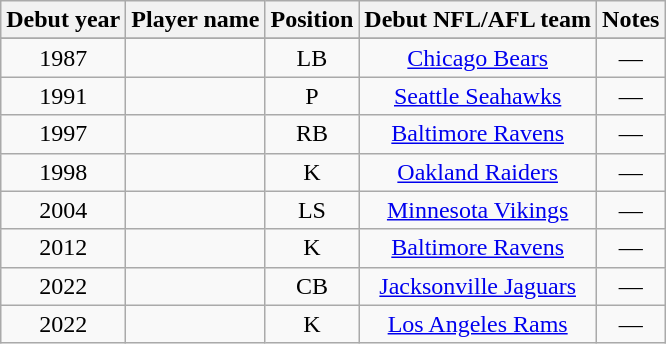<table class="wikitable sortable">
<tr>
<th>Debut year</th>
<th>Player name</th>
<th>Position</th>
<th>Debut NFL/AFL team</th>
<th>Notes</th>
</tr>
<tr>
</tr>
<tr>
<td align="center">1987</td>
<td align="center"></td>
<td align="center">LB</td>
<td align="center"><a href='#'>Chicago Bears</a></td>
<td align="center">—</td>
</tr>
<tr>
<td align="center">1991</td>
<td align="center"></td>
<td align="center">P</td>
<td align="center"><a href='#'>Seattle Seahawks</a></td>
<td align="center">—</td>
</tr>
<tr>
<td align="center">1997</td>
<td align="center"></td>
<td align="center">RB</td>
<td align="center"><a href='#'>Baltimore Ravens</a></td>
<td align="center">—</td>
</tr>
<tr>
<td align="center">1998</td>
<td align="center"></td>
<td align="center">K</td>
<td align="center"><a href='#'>Oakland Raiders</a></td>
<td align="center">—</td>
</tr>
<tr>
<td align="center">2004</td>
<td align="center"></td>
<td align="center">LS</td>
<td align="center"><a href='#'>Minnesota Vikings</a></td>
<td align="center">—</td>
</tr>
<tr>
<td align="center">2012</td>
<td align="center"></td>
<td align="center">K</td>
<td align="center"><a href='#'>Baltimore Ravens</a></td>
<td align="center">—</td>
</tr>
<tr>
<td align="center">2022</td>
<td align="center"></td>
<td align="center">CB</td>
<td align="center"><a href='#'>Jacksonville Jaguars</a></td>
<td align="center">—</td>
</tr>
<tr>
<td align="center">2022</td>
<td align="center"></td>
<td align="center">K</td>
<td align="center"><a href='#'>Los Angeles Rams</a></td>
<td align="center">—</td>
</tr>
</table>
